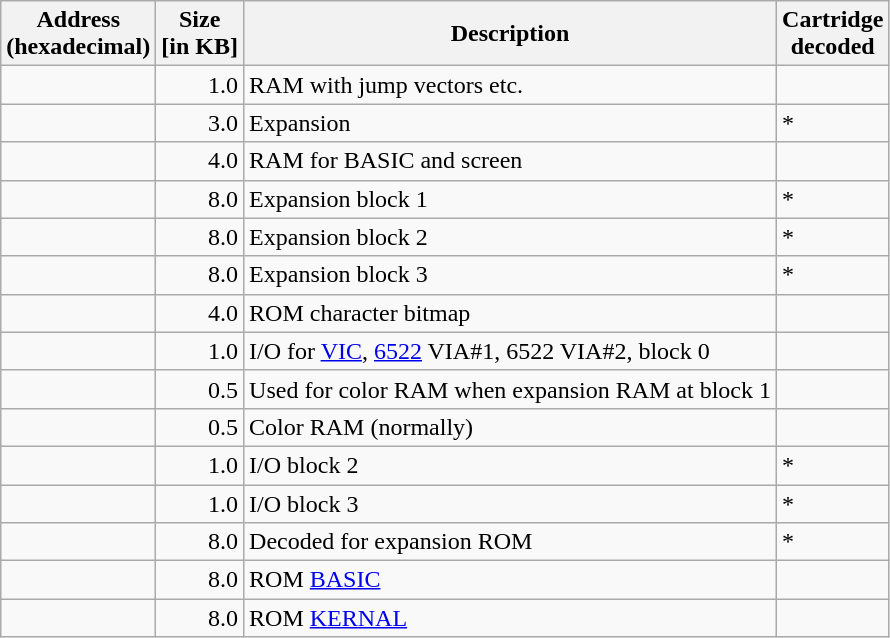<table class="wikitable">
<tr>
<th>Address<br>(hexadecimal)</th>
<th>Size<br>&#91;in KB&#93;</th>
<th>Description</th>
<th>Cartridge<br>decoded</th>
</tr>
<tr>
<td align="right"> </td>
<td align="right">1.0</td>
<td>RAM with jump vectors etc.</td>
<td></td>
</tr>
<tr>
<td align="right"> </td>
<td align="right">3.0</td>
<td>Expansion</td>
<td>*</td>
</tr>
<tr>
<td align="right"></td>
<td align="right">4.0</td>
<td>RAM for BASIC and screen</td>
<td></td>
</tr>
<tr>
<td align="right"></td>
<td align="right">8.0</td>
<td>Expansion block 1</td>
<td>*</td>
</tr>
<tr>
<td align="right"></td>
<td align="right">8.0</td>
<td>Expansion block 2</td>
<td>*</td>
</tr>
<tr>
<td align="right"></td>
<td align="right">8.0</td>
<td>Expansion block 3</td>
<td>*</td>
</tr>
<tr>
<td align="right"></td>
<td align="right">4.0</td>
<td>ROM character bitmap</td>
<td></td>
</tr>
<tr>
<td align="right"></td>
<td align="right">1.0</td>
<td>I/O for <a href='#'>VIC</a>, <a href='#'>6522</a> VIA#1, 6522 VIA#2, block 0</td>
<td></td>
</tr>
<tr>
<td align="right"></td>
<td align="right">0.5</td>
<td>Used for color RAM when expansion RAM at block 1</td>
<td></td>
</tr>
<tr>
<td align="right"></td>
<td align="right">0.5</td>
<td>Color RAM (normally)</td>
<td></td>
</tr>
<tr>
<td align="right"></td>
<td align="right">1.0</td>
<td>I/O block 2</td>
<td>*</td>
</tr>
<tr>
<td align="right"></td>
<td align="right">1.0</td>
<td>I/O block 3</td>
<td>*</td>
</tr>
<tr>
<td align="right"></td>
<td align="right">8.0</td>
<td>Decoded for expansion ROM</td>
<td>*</td>
</tr>
<tr>
<td align="right"></td>
<td align="right">8.0</td>
<td>ROM <a href='#'>BASIC</a></td>
<td></td>
</tr>
<tr>
<td align="right"></td>
<td align="right">8.0</td>
<td>ROM <a href='#'>KERNAL</a></td>
<td></td>
</tr>
</table>
